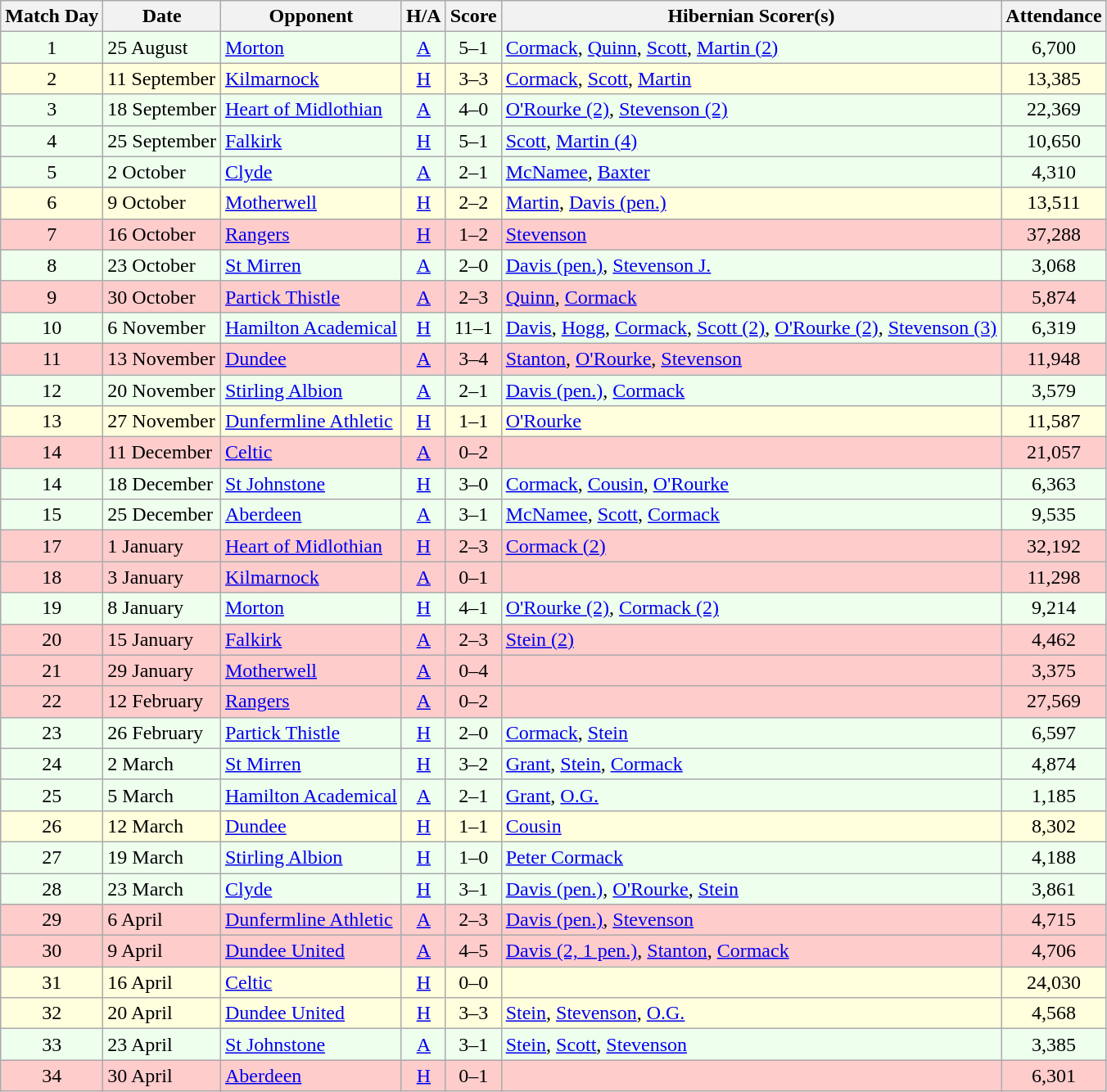<table class="wikitable" style="text-align:center">
<tr>
<th>Match Day</th>
<th>Date</th>
<th>Opponent</th>
<th>H/A</th>
<th>Score</th>
<th>Hibernian Scorer(s)</th>
<th>Attendance</th>
</tr>
<tr bgcolor=#EEFFEE>
<td>1</td>
<td align=left>25 August</td>
<td align=left><a href='#'>Morton</a></td>
<td><a href='#'>A</a></td>
<td>5–1</td>
<td align=left><a href='#'>Cormack</a>, <a href='#'>Quinn</a>, <a href='#'>Scott</a>, <a href='#'>Martin (2)</a></td>
<td>6,700</td>
</tr>
<tr bgcolor=#FFFFDD>
<td>2</td>
<td align=left>11 September</td>
<td align=left><a href='#'>Kilmarnock</a></td>
<td><a href='#'>H</a></td>
<td>3–3</td>
<td align=left><a href='#'>Cormack</a>, <a href='#'>Scott</a>, <a href='#'>Martin</a></td>
<td>13,385</td>
</tr>
<tr bgcolor=#EEFFEE>
<td>3</td>
<td align=left>18 September</td>
<td align=left><a href='#'>Heart of Midlothian</a></td>
<td><a href='#'>A</a></td>
<td>4–0</td>
<td align=left><a href='#'>O'Rourke (2)</a>, <a href='#'>Stevenson (2)</a></td>
<td>22,369</td>
</tr>
<tr bgcolor=#EEFFEE>
<td>4</td>
<td align=left>25 September</td>
<td align=left><a href='#'>Falkirk</a></td>
<td><a href='#'>H</a></td>
<td>5–1</td>
<td align=left><a href='#'>Scott</a>, <a href='#'>Martin (4)</a></td>
<td>10,650</td>
</tr>
<tr bgcolor=#EEFFEE>
<td>5</td>
<td align=left>2 October</td>
<td align=left><a href='#'>Clyde</a></td>
<td><a href='#'>A</a></td>
<td>2–1</td>
<td align=left><a href='#'>McNamee</a>, <a href='#'>Baxter</a></td>
<td>4,310</td>
</tr>
<tr bgcolor=#FFFFDD>
<td>6</td>
<td align=left>9 October</td>
<td align=left><a href='#'>Motherwell</a></td>
<td><a href='#'>H</a></td>
<td>2–2</td>
<td align=left><a href='#'>Martin</a>, <a href='#'>Davis (pen.)</a></td>
<td>13,511</td>
</tr>
<tr bgcolor=#FFCCCC>
<td>7</td>
<td align=left>16 October</td>
<td align=left><a href='#'>Rangers</a></td>
<td><a href='#'>H</a></td>
<td>1–2</td>
<td align=left><a href='#'>Stevenson</a></td>
<td>37,288</td>
</tr>
<tr bgcolor=#EEFFEE>
<td>8</td>
<td align=left>23 October</td>
<td align=left><a href='#'>St Mirren</a></td>
<td><a href='#'>A</a></td>
<td>2–0</td>
<td align=left><a href='#'>Davis (pen.)</a>, <a href='#'>Stevenson J.</a></td>
<td>3,068</td>
</tr>
<tr bgcolor=#FFCCCC>
<td>9</td>
<td align=left>30 October</td>
<td align=left><a href='#'>Partick Thistle</a></td>
<td><a href='#'>A</a></td>
<td>2–3</td>
<td align=left><a href='#'>Quinn</a>, <a href='#'>Cormack</a></td>
<td>5,874</td>
</tr>
<tr bgcolor=#EEFFEE>
<td>10</td>
<td align=left>6 November</td>
<td align=left><a href='#'>Hamilton Academical</a></td>
<td><a href='#'>H</a></td>
<td>11–1</td>
<td align=left><a href='#'>Davis</a>, <a href='#'>Hogg</a>, <a href='#'>Cormack</a>, <a href='#'>Scott (2)</a>, <a href='#'>O'Rourke (2)</a>, <a href='#'>Stevenson (3)</a></td>
<td>6,319</td>
</tr>
<tr bgcolor=#FFCCCC>
<td>11</td>
<td align=left>13 November</td>
<td align=left><a href='#'>Dundee</a></td>
<td><a href='#'>A</a></td>
<td>3–4</td>
<td align=left><a href='#'>Stanton</a>, <a href='#'>O'Rourke</a>, <a href='#'>Stevenson</a></td>
<td>11,948</td>
</tr>
<tr bgcolor=#EEFFEE>
<td>12</td>
<td align=left>20 November</td>
<td align=left><a href='#'>Stirling Albion</a></td>
<td><a href='#'>A</a></td>
<td>2–1</td>
<td align=left><a href='#'>Davis (pen.)</a>, <a href='#'>Cormack</a></td>
<td>3,579</td>
</tr>
<tr bgcolor=#FFFFDD>
<td>13</td>
<td align=left>27 November</td>
<td align=left><a href='#'>Dunfermline Athletic</a></td>
<td><a href='#'>H</a></td>
<td>1–1</td>
<td align=left><a href='#'>O'Rourke</a></td>
<td>11,587</td>
</tr>
<tr bgcolor=#FFCCCC>
<td>14</td>
<td align=left>11 December</td>
<td align=left><a href='#'>Celtic</a></td>
<td><a href='#'>A</a></td>
<td>0–2</td>
<td align=left></td>
<td>21,057</td>
</tr>
<tr bgcolor=#EEFFEE>
<td>14</td>
<td align=left>18 December</td>
<td align=left><a href='#'>St Johnstone</a></td>
<td><a href='#'>H</a></td>
<td>3–0</td>
<td align=left><a href='#'>Cormack</a>, <a href='#'>Cousin</a>, <a href='#'>O'Rourke</a></td>
<td>6,363</td>
</tr>
<tr bgcolor=#EEFFEE>
<td>15</td>
<td align=left>25 December</td>
<td align=left><a href='#'>Aberdeen</a></td>
<td><a href='#'>A</a></td>
<td>3–1</td>
<td align=left><a href='#'>McNamee</a>, <a href='#'>Scott</a>, <a href='#'>Cormack</a></td>
<td>9,535</td>
</tr>
<tr bgcolor=#FFCCCC>
<td>17</td>
<td align=left>1 January</td>
<td align=left><a href='#'>Heart of Midlothian</a></td>
<td><a href='#'>H</a></td>
<td>2–3</td>
<td align=left><a href='#'>Cormack (2)</a></td>
<td>32,192</td>
</tr>
<tr bgcolor=#FFCCCC>
<td>18</td>
<td align=left>3 January</td>
<td align=left><a href='#'>Kilmarnock</a></td>
<td><a href='#'>A</a></td>
<td>0–1</td>
<td align=left></td>
<td>11,298</td>
</tr>
<tr bgcolor=#EEFFEE>
<td>19</td>
<td align=left>8 January</td>
<td align=left><a href='#'>Morton</a></td>
<td><a href='#'>H</a></td>
<td>4–1</td>
<td align=left><a href='#'>O'Rourke (2)</a>, <a href='#'>Cormack (2)</a></td>
<td>9,214</td>
</tr>
<tr bgcolor=#FFCCCC>
<td>20</td>
<td align=left>15 January</td>
<td align=left><a href='#'>Falkirk</a></td>
<td><a href='#'>A</a></td>
<td>2–3</td>
<td align=left><a href='#'>Stein (2)</a></td>
<td>4,462</td>
</tr>
<tr bgcolor=#FFCCCC>
<td>21</td>
<td align=left>29 January</td>
<td align=left><a href='#'>Motherwell</a></td>
<td><a href='#'>A</a></td>
<td>0–4</td>
<td align=left></td>
<td>3,375</td>
</tr>
<tr bgcolor=#FFCCCC>
<td>22</td>
<td align=left>12 February</td>
<td align=left><a href='#'>Rangers</a></td>
<td><a href='#'>A</a></td>
<td>0–2</td>
<td align=left></td>
<td>27,569</td>
</tr>
<tr bgcolor=#EEFFEE>
<td>23</td>
<td align=left>26 February</td>
<td align=left><a href='#'>Partick Thistle</a></td>
<td><a href='#'>H</a></td>
<td>2–0</td>
<td align=left><a href='#'>Cormack</a>, <a href='#'>Stein</a></td>
<td>6,597</td>
</tr>
<tr bgcolor=#EEFFEE>
<td>24</td>
<td align=left>2 March</td>
<td align=left><a href='#'>St Mirren</a></td>
<td><a href='#'>H</a></td>
<td>3–2</td>
<td align=left><a href='#'>Grant</a>, <a href='#'>Stein</a>, <a href='#'>Cormack</a></td>
<td>4,874</td>
</tr>
<tr bgcolor=#EEFFEE>
<td>25</td>
<td align=left>5 March</td>
<td align=left><a href='#'>Hamilton Academical</a></td>
<td><a href='#'>A</a></td>
<td>2–1</td>
<td align=left><a href='#'>Grant</a>, <a href='#'>O.G.</a></td>
<td>1,185</td>
</tr>
<tr bgcolor=#FFFFDD>
<td>26</td>
<td align=left>12 March</td>
<td align=left><a href='#'>Dundee</a></td>
<td><a href='#'>H</a></td>
<td>1–1</td>
<td align=left><a href='#'>Cousin</a></td>
<td>8,302</td>
</tr>
<tr bgcolor=#EEFFEE>
<td>27</td>
<td align=left>19 March</td>
<td align=left><a href='#'>Stirling Albion</a></td>
<td><a href='#'>H</a></td>
<td>1–0</td>
<td align=left><a href='#'>Peter Cormack</a></td>
<td>4,188</td>
</tr>
<tr bgcolor=#EEFFEE>
<td>28</td>
<td align=left>23 March</td>
<td align=left><a href='#'>Clyde</a></td>
<td><a href='#'>H</a></td>
<td>3–1</td>
<td align=left><a href='#'>Davis (pen.)</a>, <a href='#'>O'Rourke</a>, <a href='#'>Stein</a></td>
<td>3,861</td>
</tr>
<tr bgcolor=#FFCCCC>
<td>29</td>
<td align=left>6 April</td>
<td align=left><a href='#'>Dunfermline Athletic</a></td>
<td><a href='#'>A</a></td>
<td>2–3</td>
<td align=left><a href='#'>Davis (pen.)</a>, <a href='#'>Stevenson</a></td>
<td>4,715</td>
</tr>
<tr bgcolor=#FFCCCC>
<td>30</td>
<td align=left>9 April</td>
<td align=left><a href='#'>Dundee United</a></td>
<td><a href='#'>A</a></td>
<td>4–5</td>
<td align=left><a href='#'>Davis (2, 1 pen.)</a>, <a href='#'>Stanton</a>, <a href='#'>Cormack</a></td>
<td>4,706</td>
</tr>
<tr bgcolor=#FFFFDD>
<td>31</td>
<td align=left>16 April</td>
<td align=left><a href='#'>Celtic</a></td>
<td><a href='#'>H</a></td>
<td>0–0</td>
<td align=left></td>
<td>24,030</td>
</tr>
<tr bgcolor=#FFFFDD>
<td>32</td>
<td align=left>20 April</td>
<td align=left><a href='#'>Dundee United</a></td>
<td><a href='#'>H</a></td>
<td>3–3</td>
<td align=left><a href='#'>Stein</a>, <a href='#'>Stevenson</a>, <a href='#'>O.G.</a></td>
<td>4,568</td>
</tr>
<tr bgcolor=#EEFFEE>
<td>33</td>
<td align=left>23 April</td>
<td align=left><a href='#'>St Johnstone</a></td>
<td><a href='#'>A</a></td>
<td>3–1</td>
<td align=left><a href='#'>Stein</a>, <a href='#'>Scott</a>, <a href='#'>Stevenson</a></td>
<td>3,385</td>
</tr>
<tr bgcolor=#FFCCCC>
<td>34</td>
<td align=left>30 April</td>
<td align=left><a href='#'>Aberdeen</a></td>
<td><a href='#'>H</a></td>
<td>0–1</td>
<td align=left></td>
<td>6,301</td>
</tr>
</table>
